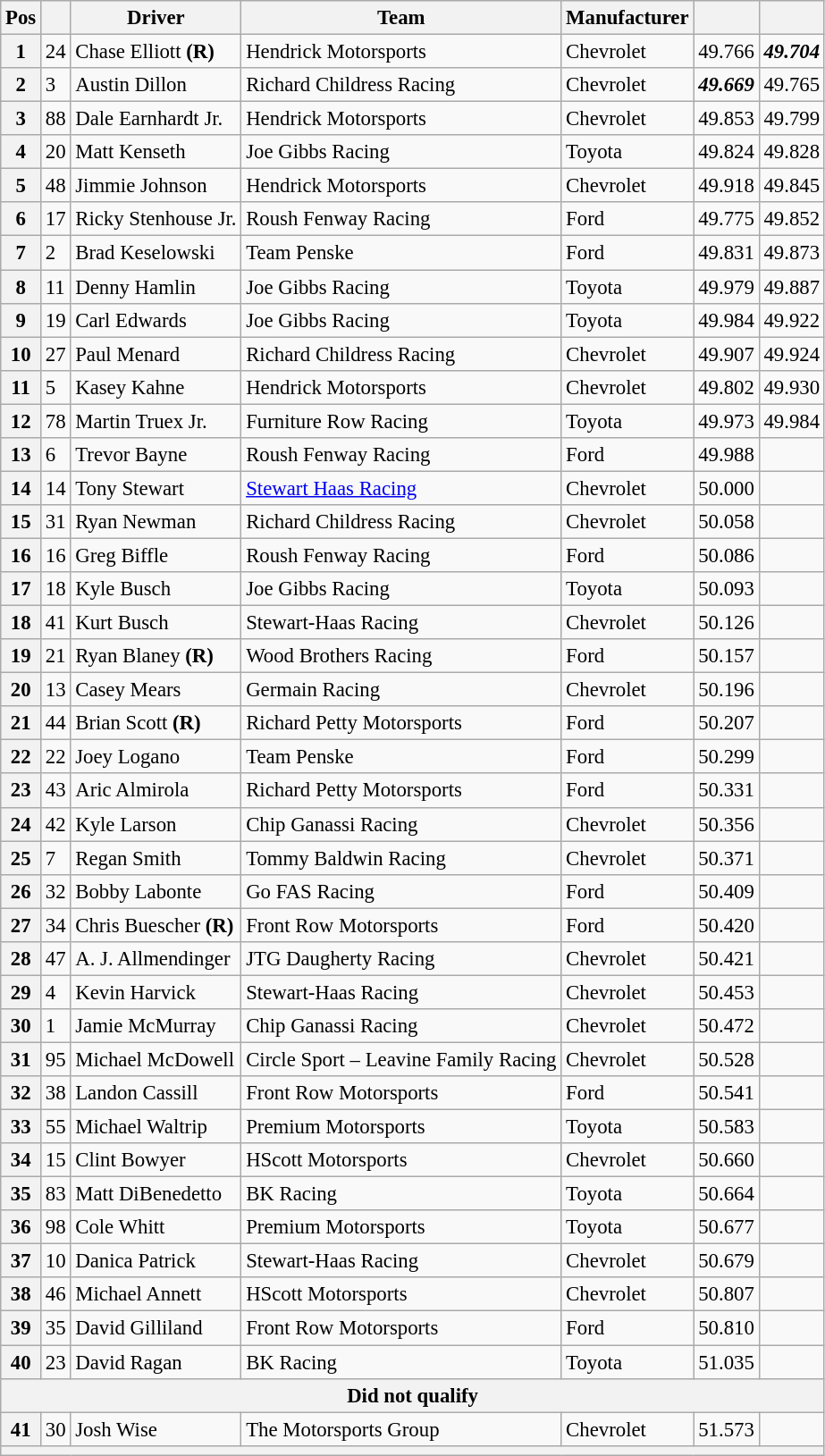<table class="wikitable" style="font-size:95%">
<tr>
<th>Pos</th>
<th></th>
<th>Driver</th>
<th>Team</th>
<th>Manufacturer</th>
<th></th>
<th></th>
</tr>
<tr>
<th>1</th>
<td>24</td>
<td>Chase Elliott <strong>(R)</strong></td>
<td>Hendrick Motorsports</td>
<td>Chevrolet</td>
<td>49.766</td>
<td><strong><em>49.704</em></strong></td>
</tr>
<tr>
<th>2</th>
<td>3</td>
<td>Austin Dillon</td>
<td>Richard Childress Racing</td>
<td>Chevrolet</td>
<td><strong><em>49.669</em></strong></td>
<td>49.765</td>
</tr>
<tr>
<th>3</th>
<td>88</td>
<td>Dale Earnhardt Jr.</td>
<td>Hendrick Motorsports</td>
<td>Chevrolet</td>
<td>49.853</td>
<td>49.799</td>
</tr>
<tr>
<th>4</th>
<td>20</td>
<td>Matt Kenseth</td>
<td>Joe Gibbs Racing</td>
<td>Toyota</td>
<td>49.824</td>
<td>49.828</td>
</tr>
<tr>
<th>5</th>
<td>48</td>
<td>Jimmie Johnson</td>
<td>Hendrick Motorsports</td>
<td>Chevrolet</td>
<td>49.918</td>
<td>49.845</td>
</tr>
<tr>
<th>6</th>
<td>17</td>
<td>Ricky Stenhouse Jr.</td>
<td>Roush Fenway Racing</td>
<td>Ford</td>
<td>49.775</td>
<td>49.852</td>
</tr>
<tr>
<th>7</th>
<td>2</td>
<td>Brad Keselowski</td>
<td>Team Penske</td>
<td>Ford</td>
<td>49.831</td>
<td>49.873</td>
</tr>
<tr>
<th>8</th>
<td>11</td>
<td>Denny Hamlin</td>
<td>Joe Gibbs Racing</td>
<td>Toyota</td>
<td>49.979</td>
<td>49.887</td>
</tr>
<tr>
<th>9</th>
<td>19</td>
<td>Carl Edwards</td>
<td>Joe Gibbs Racing</td>
<td>Toyota</td>
<td>49.984</td>
<td>49.922</td>
</tr>
<tr>
<th>10</th>
<td>27</td>
<td>Paul Menard</td>
<td>Richard Childress Racing</td>
<td>Chevrolet</td>
<td>49.907</td>
<td>49.924</td>
</tr>
<tr>
<th>11</th>
<td>5</td>
<td>Kasey Kahne</td>
<td>Hendrick Motorsports</td>
<td>Chevrolet</td>
<td>49.802</td>
<td>49.930</td>
</tr>
<tr>
<th>12</th>
<td>78</td>
<td>Martin Truex Jr.</td>
<td>Furniture Row Racing</td>
<td>Toyota</td>
<td>49.973</td>
<td>49.984</td>
</tr>
<tr>
<th>13</th>
<td>6</td>
<td>Trevor Bayne</td>
<td>Roush Fenway Racing</td>
<td>Ford</td>
<td>49.988</td>
<td></td>
</tr>
<tr>
<th>14</th>
<td>14</td>
<td>Tony Stewart</td>
<td><a href='#'>Stewart Haas Racing</a></td>
<td>Chevrolet</td>
<td>50.000</td>
<td></td>
</tr>
<tr>
<th>15</th>
<td>31</td>
<td>Ryan Newman</td>
<td>Richard Childress Racing</td>
<td>Chevrolet</td>
<td>50.058</td>
<td></td>
</tr>
<tr>
<th>16</th>
<td>16</td>
<td>Greg Biffle</td>
<td>Roush Fenway Racing</td>
<td>Ford</td>
<td>50.086</td>
<td></td>
</tr>
<tr>
<th>17</th>
<td>18</td>
<td>Kyle Busch</td>
<td>Joe Gibbs Racing</td>
<td>Toyota</td>
<td>50.093</td>
<td></td>
</tr>
<tr>
<th>18</th>
<td>41</td>
<td>Kurt Busch</td>
<td>Stewart-Haas Racing</td>
<td>Chevrolet</td>
<td>50.126</td>
<td></td>
</tr>
<tr>
<th>19</th>
<td>21</td>
<td>Ryan Blaney <strong>(R)</strong></td>
<td>Wood Brothers Racing</td>
<td>Ford</td>
<td>50.157</td>
<td></td>
</tr>
<tr>
<th>20</th>
<td>13</td>
<td>Casey Mears</td>
<td>Germain Racing</td>
<td>Chevrolet</td>
<td>50.196</td>
<td></td>
</tr>
<tr>
<th>21</th>
<td>44</td>
<td>Brian Scott <strong>(R)</strong></td>
<td>Richard Petty Motorsports</td>
<td>Ford</td>
<td>50.207</td>
<td></td>
</tr>
<tr>
<th>22</th>
<td>22</td>
<td>Joey Logano</td>
<td>Team Penske</td>
<td>Ford</td>
<td>50.299</td>
<td></td>
</tr>
<tr>
<th>23</th>
<td>43</td>
<td>Aric Almirola</td>
<td>Richard Petty Motorsports</td>
<td>Ford</td>
<td>50.331</td>
<td></td>
</tr>
<tr>
<th>24</th>
<td>42</td>
<td>Kyle Larson</td>
<td>Chip Ganassi Racing</td>
<td>Chevrolet</td>
<td>50.356</td>
<td></td>
</tr>
<tr>
<th>25</th>
<td>7</td>
<td>Regan Smith</td>
<td>Tommy Baldwin Racing</td>
<td>Chevrolet</td>
<td>50.371</td>
<td></td>
</tr>
<tr>
<th>26</th>
<td>32</td>
<td>Bobby Labonte</td>
<td>Go FAS Racing</td>
<td>Ford</td>
<td>50.409</td>
<td></td>
</tr>
<tr>
<th>27</th>
<td>34</td>
<td>Chris Buescher <strong>(R)</strong></td>
<td>Front Row Motorsports</td>
<td>Ford</td>
<td>50.420</td>
<td></td>
</tr>
<tr>
<th>28</th>
<td>47</td>
<td>A. J. Allmendinger</td>
<td>JTG Daugherty Racing</td>
<td>Chevrolet</td>
<td>50.421</td>
<td></td>
</tr>
<tr>
<th>29</th>
<td>4</td>
<td>Kevin Harvick</td>
<td>Stewart-Haas Racing</td>
<td>Chevrolet</td>
<td>50.453</td>
<td></td>
</tr>
<tr>
<th>30</th>
<td>1</td>
<td>Jamie McMurray</td>
<td>Chip Ganassi Racing</td>
<td>Chevrolet</td>
<td>50.472</td>
<td></td>
</tr>
<tr>
<th>31</th>
<td>95</td>
<td>Michael McDowell</td>
<td>Circle Sport – Leavine Family Racing</td>
<td>Chevrolet</td>
<td>50.528</td>
<td></td>
</tr>
<tr>
<th>32</th>
<td>38</td>
<td>Landon Cassill</td>
<td>Front Row Motorsports</td>
<td>Ford</td>
<td>50.541</td>
<td></td>
</tr>
<tr>
<th>33</th>
<td>55</td>
<td>Michael Waltrip</td>
<td>Premium Motorsports</td>
<td>Toyota</td>
<td>50.583</td>
<td></td>
</tr>
<tr>
<th>34</th>
<td>15</td>
<td>Clint Bowyer</td>
<td>HScott Motorsports</td>
<td>Chevrolet</td>
<td>50.660</td>
<td></td>
</tr>
<tr>
<th>35</th>
<td>83</td>
<td>Matt DiBenedetto</td>
<td>BK Racing</td>
<td>Toyota</td>
<td>50.664</td>
<td></td>
</tr>
<tr>
<th>36</th>
<td>98</td>
<td>Cole Whitt</td>
<td>Premium Motorsports</td>
<td>Toyota</td>
<td>50.677</td>
<td></td>
</tr>
<tr>
<th>37</th>
<td>10</td>
<td>Danica Patrick</td>
<td>Stewart-Haas Racing</td>
<td>Chevrolet</td>
<td>50.679</td>
<td></td>
</tr>
<tr>
<th>38</th>
<td>46</td>
<td>Michael Annett</td>
<td>HScott Motorsports</td>
<td>Chevrolet</td>
<td>50.807</td>
<td></td>
</tr>
<tr>
<th>39</th>
<td>35</td>
<td>David Gilliland</td>
<td>Front Row Motorsports</td>
<td>Ford</td>
<td>50.810</td>
<td></td>
</tr>
<tr>
<th>40</th>
<td>23</td>
<td>David Ragan</td>
<td>BK Racing</td>
<td>Toyota</td>
<td>51.035</td>
<td></td>
</tr>
<tr>
<th colspan="7">Did not qualify</th>
</tr>
<tr>
<th>41</th>
<td>30</td>
<td>Josh Wise</td>
<td>The Motorsports Group</td>
<td>Chevrolet</td>
<td>51.573</td>
<td></td>
</tr>
<tr>
<th colspan="7"></th>
</tr>
</table>
